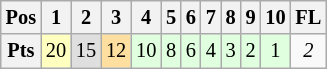<table class="wikitable" style="font-size: 85%;">
<tr>
<th>Pos</th>
<th>1</th>
<th>2</th>
<th>3</th>
<th>4</th>
<th>5</th>
<th>6</th>
<th>7</th>
<th>8</th>
<th>9</th>
<th>10</th>
<th>FL</th>
</tr>
<tr align="center">
<th>Pts</th>
<td bgcolor="#FFFFBF">20</td>
<td bgcolor="#DFDFDF">15</td>
<td bgcolor="#FFDF9F">12</td>
<td bgcolor="#DFFFDF">10</td>
<td bgcolor="#DFFFDF">8</td>
<td bgcolor="#DFFFDF">6</td>
<td bgcolor="#DFFFDF">4</td>
<td bgcolor="#DFFFDF">3</td>
<td bgcolor="#DFFFDF">2</td>
<td bgcolor="#DFFFDF">1</td>
<td><em>2</em></td>
</tr>
</table>
